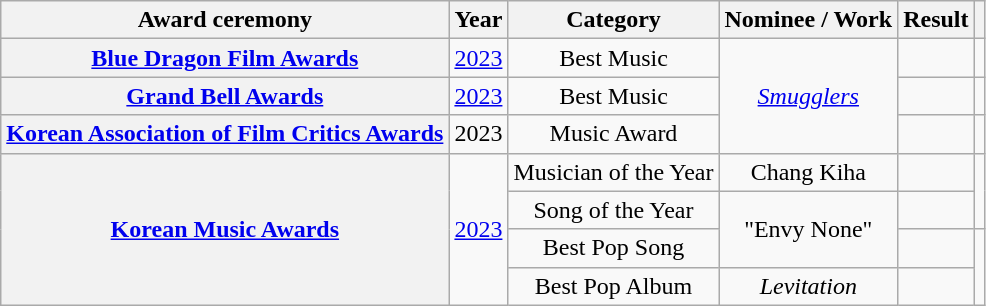<table class="wikitable plainrowheaders sortable" style="text-align:center">
<tr>
<th scope="col">Award ceremony</th>
<th scope="col">Year</th>
<th scope="col">Category</th>
<th scope="col">Nominee / Work</th>
<th scope="col">Result</th>
<th scope="col" class="unsortable"></th>
</tr>
<tr>
<th scope="row"><a href='#'>Blue Dragon Film Awards</a></th>
<td><a href='#'>2023</a></td>
<td>Best Music</td>
<td rowspan=3><em><a href='#'>Smugglers</a></em></td>
<td></td>
<td></td>
</tr>
<tr>
<th scope="row"><a href='#'>Grand Bell Awards</a></th>
<td><a href='#'>2023</a></td>
<td>Best Music</td>
<td></td>
<td></td>
</tr>
<tr>
<th scope="row"><a href='#'>Korean Association of Film Critics Awards</a></th>
<td>2023</td>
<td>Music Award</td>
<td></td>
<td></td>
</tr>
<tr>
<th scope="row" rowspan="4"><a href='#'>Korean Music Awards</a></th>
<td rowspan="4"><a href='#'>2023</a></td>
<td>Musician of the Year</td>
<td>Chang Kiha</td>
<td></td>
<td rowspan="2"></td>
</tr>
<tr>
<td>Song of the Year</td>
<td rowspan="2">"Envy None"</td>
<td></td>
</tr>
<tr>
<td>Best Pop Song</td>
<td></td>
<td rowspan="2"></td>
</tr>
<tr>
<td>Best Pop Album</td>
<td><em>Levitation</em></td>
<td></td>
</tr>
</table>
